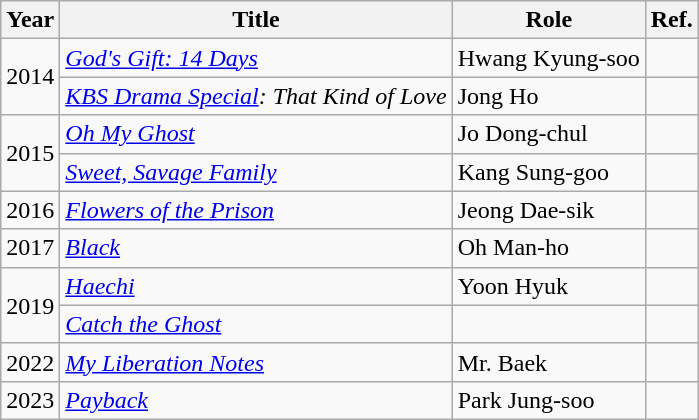<table class="wikitable">
<tr>
<th>Year</th>
<th>Title</th>
<th>Role</th>
<th>Ref.</th>
</tr>
<tr>
<td rowspan="2">2014</td>
<td><em><a href='#'>God's Gift: 14 Days</a></em></td>
<td>Hwang Kyung-soo</td>
<td></td>
</tr>
<tr>
<td><em><a href='#'>KBS Drama Special</a>: That Kind of Love</em></td>
<td>Jong Ho</td>
<td></td>
</tr>
<tr>
<td rowspan="2">2015</td>
<td><em><a href='#'>Oh My Ghost</a></em></td>
<td>Jo Dong-chul</td>
<td></td>
</tr>
<tr>
<td><em><a href='#'>Sweet, Savage Family</a></em></td>
<td>Kang Sung-goo</td>
<td></td>
</tr>
<tr>
<td>2016</td>
<td><em><a href='#'>Flowers of the Prison</a></em></td>
<td>Jeong Dae-sik</td>
<td></td>
</tr>
<tr>
<td>2017</td>
<td><em><a href='#'>Black</a></em></td>
<td>Oh Man-ho</td>
<td></td>
</tr>
<tr>
<td rowspan="2">2019</td>
<td><em><a href='#'>Haechi</a></em></td>
<td>Yoon Hyuk</td>
<td></td>
</tr>
<tr>
<td><em><a href='#'>Catch the Ghost</a></em></td>
<td></td>
</tr>
<tr>
<td>2022</td>
<td><em><a href='#'>My Liberation Notes</a></em></td>
<td>Mr. Baek</td>
<td></td>
</tr>
<tr>
<td>2023</td>
<td><em><a href='#'>Payback</a></em></td>
<td>Park Jung-soo</td>
<td></td>
</tr>
</table>
